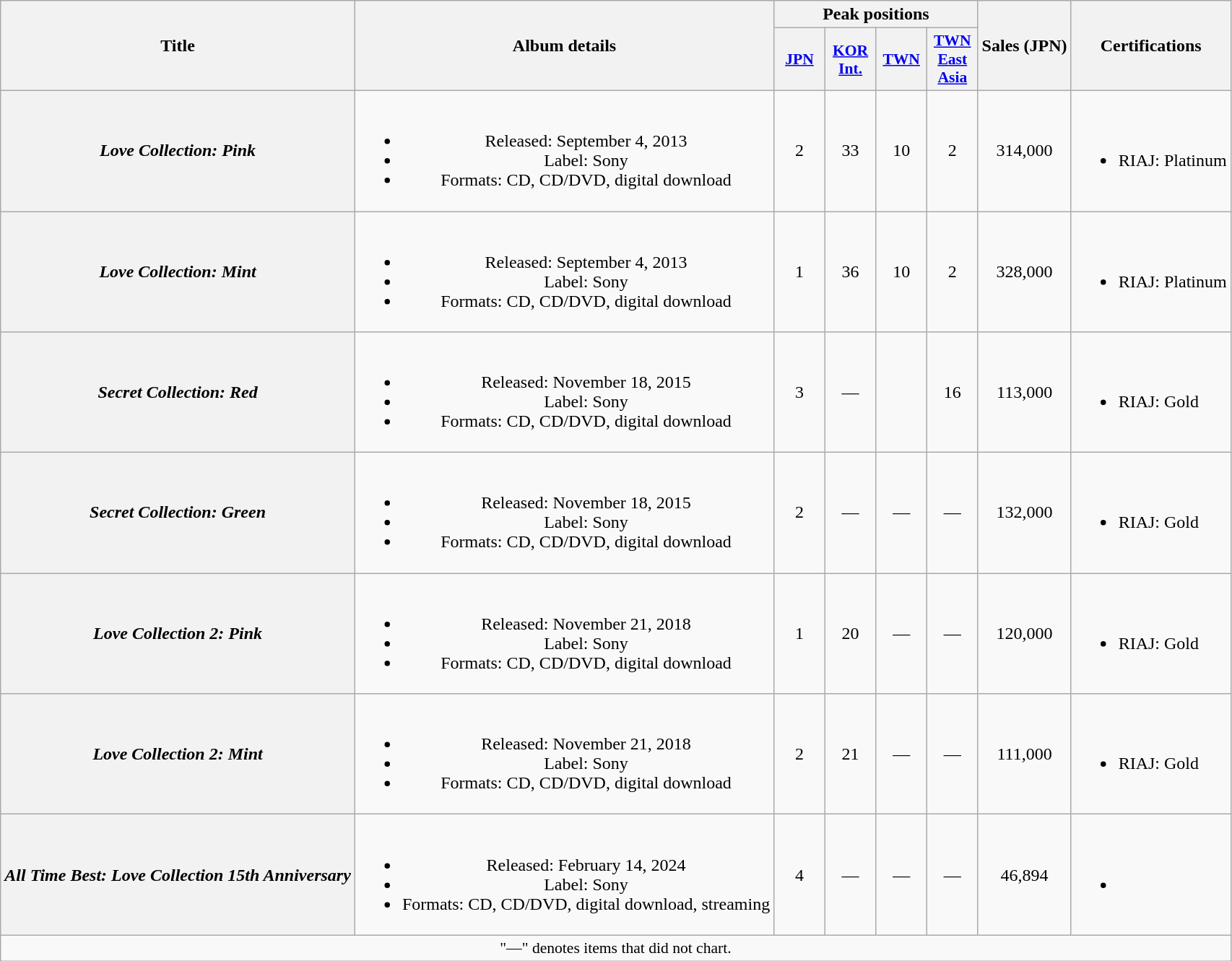<table class="wikitable plainrowheaders" style="text-align:center;">
<tr>
<th rowspan="2">Title</th>
<th rowspan="2">Album details</th>
<th colspan="4">Peak positions</th>
<th rowspan="2">Sales (JPN)</th>
<th rowspan="2">Certifications</th>
</tr>
<tr>
<th scope="col" style="width:2.8em;font-size:90%;"><a href='#'>JPN</a><br></th>
<th scope="col" style="width:2.8em;font-size:90%;"><a href='#'>KOR Int.</a><br></th>
<th scope="col" style="width:2.8em;font-size:90%;"><a href='#'>TWN</a><br></th>
<th scope="col" style="width:2.8em;font-size:90%;"><a href='#'>TWN East Asia</a><br></th>
</tr>
<tr>
<th scope="row"><em>Love Collection: Pink</em></th>
<td><br><ul><li>Released: September 4, 2013</li><li>Label: Sony</li><li>Formats: CD, CD/DVD, digital download</li></ul></td>
<td>2</td>
<td>33</td>
<td>10</td>
<td>2</td>
<td>314,000</td>
<td align="left"><br><ul><li>RIAJ: Platinum</li></ul></td>
</tr>
<tr>
<th scope="row"><em>Love Collection: Mint</em></th>
<td><br><ul><li>Released: September 4, 2013</li><li>Label: Sony</li><li>Formats: CD, CD/DVD, digital download</li></ul></td>
<td>1</td>
<td>36</td>
<td>10</td>
<td>2</td>
<td>328,000</td>
<td align="left"><br><ul><li>RIAJ: Platinum</li></ul></td>
</tr>
<tr>
<th scope="row"><em>Secret Collection: Red</em></th>
<td><br><ul><li>Released: November 18, 2015</li><li>Label: Sony</li><li>Formats: CD, CD/DVD, digital download</li></ul></td>
<td>3</td>
<td>—</td>
<td></td>
<td>16</td>
<td>113,000</td>
<td align="left"><br><ul><li>RIAJ: Gold</li></ul></td>
</tr>
<tr>
<th scope="row"><em>Secret Collection: Green</em></th>
<td><br><ul><li>Released: November 18, 2015</li><li>Label: Sony</li><li>Formats: CD, CD/DVD, digital download</li></ul></td>
<td>2</td>
<td>—</td>
<td>—</td>
<td>—</td>
<td>132,000</td>
<td align="left"><br><ul><li>RIAJ: Gold</li></ul></td>
</tr>
<tr>
<th scope="row"><em>Love Collection 2: Pink</em></th>
<td><br><ul><li>Released: November 21, 2018</li><li>Label: Sony</li><li>Formats: CD, CD/DVD, digital download</li></ul></td>
<td>1</td>
<td>20</td>
<td>—</td>
<td>—</td>
<td>120,000</td>
<td align="left"><br><ul><li>RIAJ: Gold</li></ul></td>
</tr>
<tr>
<th scope="row"><em>Love Collection 2: Mint</em></th>
<td><br><ul><li>Released: November 21, 2018</li><li>Label: Sony</li><li>Formats: CD, CD/DVD, digital download</li></ul></td>
<td>2</td>
<td>21</td>
<td>—</td>
<td>—</td>
<td>111,000</td>
<td align="left"><br><ul><li>RIAJ: Gold</li></ul></td>
</tr>
<tr>
<th scope="row"><em>All Time Best: Love Collection 15th Anniversary</em></th>
<td><br><ul><li>Released: February 14, 2024</li><li>Label: Sony</li><li>Formats: CD, CD/DVD, digital download, streaming</li></ul></td>
<td>4</td>
<td>—</td>
<td>—</td>
<td>—</td>
<td>46,894</td>
<td align="left"><br><ul><li></li></ul></td>
</tr>
<tr>
<td colspan="12" align="center" style="font-size:90%;">"—" denotes items that did not chart.</td>
</tr>
</table>
